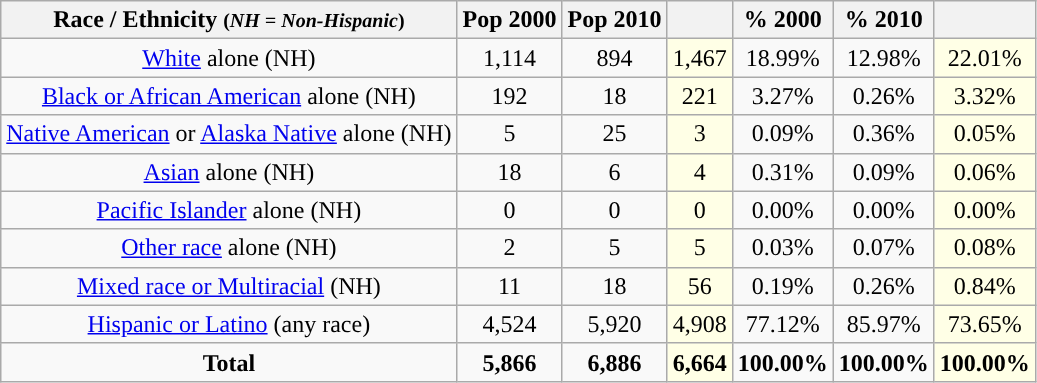<table class="wikitable" style="text-align:center;">
<tr>
<th>Race / Ethnicity <small>(<em>NH = Non-Hispanic</em>)</small></th>
<th>Pop 2000</th>
<th>Pop 2010</th>
<th></th>
<th>% 2000</th>
<th>% 2010</th>
<th></th>
</tr>
<tr>
<td><a href='#'>White</a> alone (NH)</td>
<td>1,114</td>
<td>894</td>
<td style='background: #ffffe6;'>1,467</td>
<td>18.99%</td>
<td>12.98%</td>
<td style='background: #ffffe6;'>22.01%</td>
</tr>
<tr>
<td><a href='#'>Black or African American</a> alone (NH)</td>
<td>192</td>
<td>18</td>
<td style='background: #ffffe6;'>221</td>
<td>3.27%</td>
<td>0.26%</td>
<td style='background: #ffffe6;'>3.32%</td>
</tr>
<tr>
<td><a href='#'>Native American</a> or <a href='#'>Alaska Native</a> alone (NH)</td>
<td>5</td>
<td>25</td>
<td style='background: #ffffe6;'>3</td>
<td>0.09%</td>
<td>0.36%</td>
<td style='background: #ffffe6;'>0.05%</td>
</tr>
<tr>
<td><a href='#'>Asian</a> alone (NH)</td>
<td>18</td>
<td>6</td>
<td style='background: #ffffe6;'>4</td>
<td>0.31%</td>
<td>0.09%</td>
<td style='background: #ffffe6;'>0.06%</td>
</tr>
<tr>
<td><a href='#'>Pacific Islander</a> alone (NH)</td>
<td>0</td>
<td>0</td>
<td style='background: #ffffe6;'>0</td>
<td>0.00%</td>
<td>0.00%</td>
<td style='background: #ffffe6;'>0.00%</td>
</tr>
<tr>
<td><a href='#'>Other race</a> alone (NH)</td>
<td>2</td>
<td>5</td>
<td style='background: #ffffe6;'>5</td>
<td>0.03%</td>
<td>0.07%</td>
<td style='background: #ffffe6;'>0.08%</td>
</tr>
<tr>
<td><a href='#'>Mixed race or Multiracial</a> (NH)</td>
<td>11</td>
<td>18</td>
<td style='background: #ffffe6;'>56</td>
<td>0.19%</td>
<td>0.26%</td>
<td style='background: #ffffe6;'>0.84%</td>
</tr>
<tr>
<td><a href='#'>Hispanic or Latino</a> (any race)</td>
<td>4,524</td>
<td>5,920</td>
<td style='background: #ffffe6;'>4,908</td>
<td>77.12%</td>
<td>85.97%</td>
<td style='background: #ffffe6;'>73.65%</td>
</tr>
<tr>
<td><strong>Total</strong></td>
<td><strong>5,866</strong></td>
<td><strong>6,886</strong></td>
<td style='background: #ffffe6;'><strong>6,664</strong></td>
<td><strong>100.00%</strong></td>
<td><strong>100.00%</strong></td>
<td style='background: #ffffe6;'><strong>100.00%</strong></td>
</tr>
</table>
